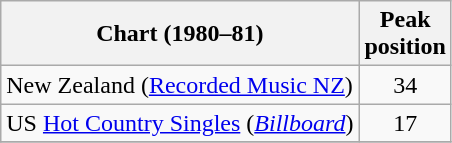<table class="wikitable sortable">
<tr>
<th align="left">Chart (1980–81)</th>
<th align="center">Peak<br>position</th>
</tr>
<tr>
<td align="left">New Zealand (<a href='#'>Recorded Music NZ</a>)</td>
<td align="center">34</td>
</tr>
<tr>
<td align="left">US <a href='#'>Hot Country Singles</a> (<em><a href='#'>Billboard</a></em>)</td>
<td align="center">17</td>
</tr>
<tr>
</tr>
</table>
